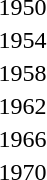<table>
<tr>
<td>1950</td>
<td></td>
<td></td>
<td></td>
</tr>
<tr>
<td>1954</td>
<td></td>
<td></td>
<td></td>
</tr>
<tr>
<td>1958</td>
<td></td>
<td></td>
<td></td>
</tr>
<tr>
<td>1962</td>
<td></td>
<td></td>
<td></td>
</tr>
<tr>
<td>1966</td>
<td></td>
<td></td>
<td></td>
</tr>
<tr>
<td>1970</td>
<td></td>
<td></td>
<td></td>
</tr>
</table>
